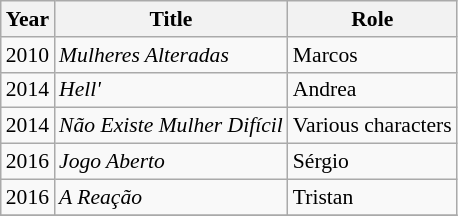<table class="wikitable" style="font-size: 90%;">
<tr>
<th>Year</th>
<th>Title</th>
<th>Role</th>
</tr>
<tr>
<td>2010</td>
<td><em>Mulheres Alteradas</em></td>
<td>Marcos</td>
</tr>
<tr>
<td>2014</td>
<td><em>Hell'</em></td>
<td>Andrea</td>
</tr>
<tr>
<td>2014</td>
<td><em>Não Existe Mulher Difícil</em></td>
<td>Various characters</td>
</tr>
<tr>
<td>2016</td>
<td><em>Jogo Aberto</em></td>
<td>Sérgio</td>
</tr>
<tr>
<td>2016</td>
<td><em>A Reação</em></td>
<td>Tristan</td>
</tr>
<tr>
</tr>
</table>
